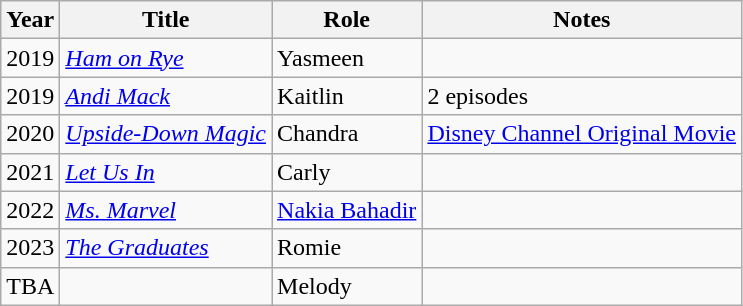<table class="wikitable sortable">
<tr>
<th>Year</th>
<th>Title</th>
<th>Role</th>
<th class="unsortable">Notes</th>
</tr>
<tr>
<td>2019</td>
<td><em><a href='#'>Ham on Rye</a></em></td>
<td>Yasmeen</td>
<td></td>
</tr>
<tr>
<td>2019</td>
<td><em><a href='#'>Andi Mack</a></em></td>
<td>Kaitlin</td>
<td>2 episodes</td>
</tr>
<tr>
<td>2020</td>
<td><em><a href='#'>Upside-Down Magic</a></em></td>
<td>Chandra</td>
<td><a href='#'>Disney Channel Original Movie</a></td>
</tr>
<tr>
<td>2021</td>
<td><em><a href='#'>Let Us In</a></em></td>
<td>Carly</td>
<td></td>
</tr>
<tr>
<td>2022</td>
<td><em><a href='#'>Ms. Marvel</a></em></td>
<td><a href='#'>Nakia Bahadir</a></td>
<td></td>
</tr>
<tr>
<td>2023</td>
<td><em><a href='#'>The Graduates</a></em></td>
<td>Romie</td>
<td></td>
</tr>
<tr>
<td>TBA</td>
<td></td>
<td>Melody</td>
<td></td>
</tr>
</table>
